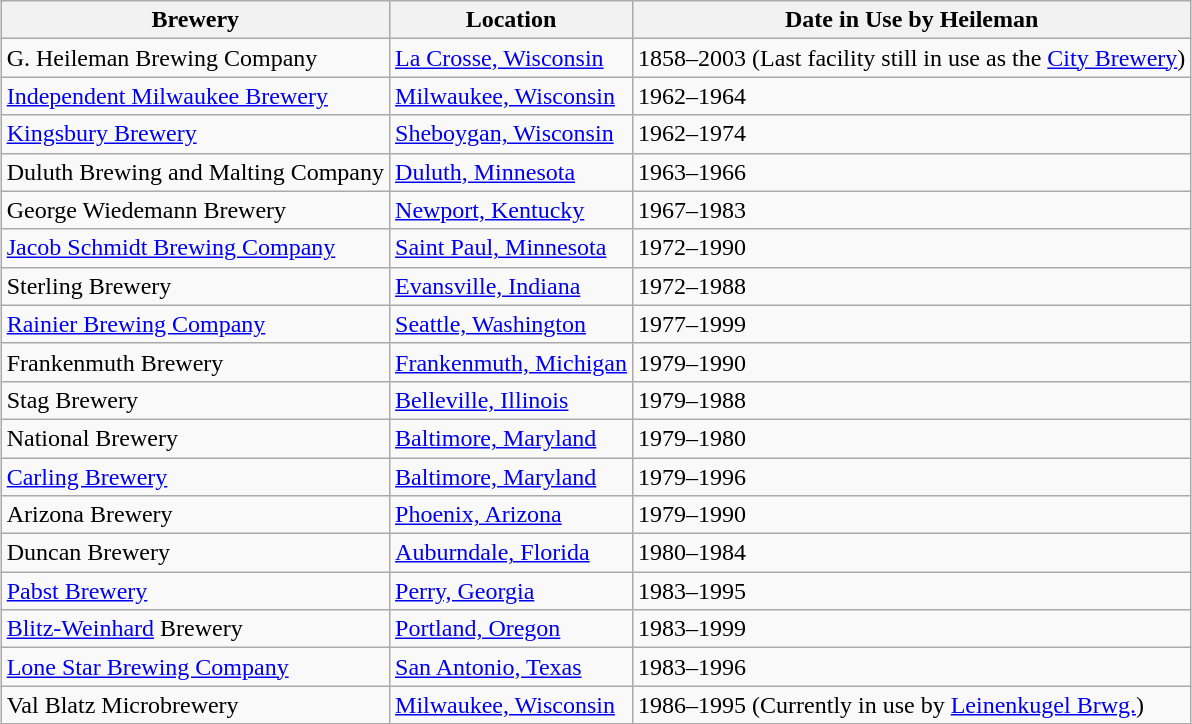<table class="wikitable sortable" style="margin-left: auto; margin-right: auto; border: none;">
<tr>
<th data-sort-type="text">Brewery</th>
<th>Location</th>
<th data-sort-type="number">Date in Use by Heileman</th>
</tr>
<tr>
<td>G. Heileman Brewing Company</td>
<td><a href='#'>La Crosse, Wisconsin</a></td>
<td>1858–2003 (Last facility still in use as the <a href='#'>City Brewery</a>)</td>
</tr>
<tr>
<td><a href='#'>Independent Milwaukee Brewery</a></td>
<td><a href='#'>Milwaukee, Wisconsin</a></td>
<td>1962–1964</td>
</tr>
<tr>
<td><a href='#'>Kingsbury Brewery</a></td>
<td><a href='#'>Sheboygan, Wisconsin</a></td>
<td>1962–1974</td>
</tr>
<tr>
<td>Duluth Brewing and Malting Company</td>
<td><a href='#'>Duluth, Minnesota</a></td>
<td>1963–1966</td>
</tr>
<tr>
<td>George Wiedemann Brewery</td>
<td><a href='#'>Newport, Kentucky</a></td>
<td>1967–1983</td>
</tr>
<tr>
<td><a href='#'>Jacob Schmidt Brewing Company</a></td>
<td><a href='#'>Saint Paul, Minnesota</a></td>
<td>1972–1990</td>
</tr>
<tr>
<td>Sterling Brewery</td>
<td><a href='#'>Evansville, Indiana</a></td>
<td>1972–1988</td>
</tr>
<tr>
<td><a href='#'>Rainier Brewing Company</a></td>
<td><a href='#'>Seattle, Washington</a></td>
<td>1977–1999</td>
</tr>
<tr>
<td>Frankenmuth Brewery</td>
<td><a href='#'>Frankenmuth, Michigan</a></td>
<td>1979–1990</td>
</tr>
<tr>
<td>Stag Brewery</td>
<td><a href='#'>Belleville, Illinois</a></td>
<td>1979–1988</td>
</tr>
<tr>
<td>National Brewery</td>
<td><a href='#'>Baltimore, Maryland</a></td>
<td>1979–1980</td>
</tr>
<tr>
<td><a href='#'>Carling Brewery</a></td>
<td><a href='#'>Baltimore, Maryland</a></td>
<td>1979–1996</td>
</tr>
<tr>
<td>Arizona Brewery</td>
<td><a href='#'>Phoenix, Arizona</a></td>
<td>1979–1990</td>
</tr>
<tr>
<td>Duncan Brewery</td>
<td><a href='#'>Auburndale, Florida</a></td>
<td>1980–1984</td>
</tr>
<tr>
<td><a href='#'>Pabst Brewery</a></td>
<td><a href='#'>Perry, Georgia</a></td>
<td>1983–1995</td>
</tr>
<tr>
<td><a href='#'>Blitz-Weinhard</a> Brewery</td>
<td><a href='#'>Portland, Oregon</a></td>
<td>1983–1999</td>
</tr>
<tr>
<td><a href='#'>Lone Star Brewing Company</a></td>
<td><a href='#'>San Antonio, Texas</a></td>
<td>1983–1996</td>
</tr>
<tr>
<td>Val Blatz Microbrewery</td>
<td><a href='#'>Milwaukee, Wisconsin</a></td>
<td>1986–1995 (Currently in use by <a href='#'>Leinenkugel Brwg.</a>)</td>
</tr>
<tr>
</tr>
</table>
